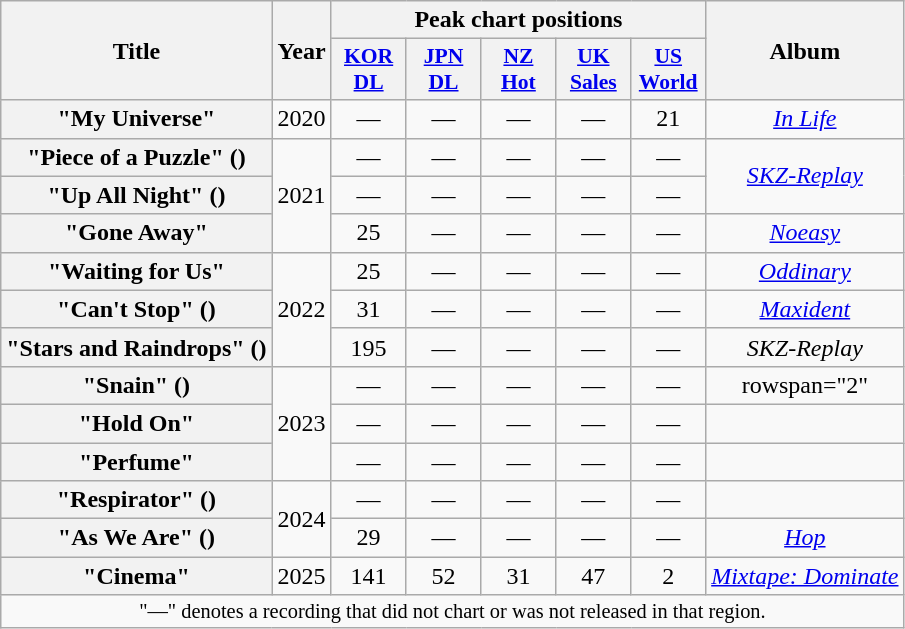<table class="wikitable plainrowheaders" style="text-align:center">
<tr>
<th scope="col" rowspan="2">Title</th>
<th scope="col" rowspan="2">Year</th>
<th scope="col" colspan="5">Peak chart positions</th>
<th scope="col" rowspan="2">Album</th>
</tr>
<tr>
<th scope="col" style="font-size:90%; width:3em"><a href='#'>KOR<br>DL</a><br></th>
<th scope="col" style="font-size:90%; width:3em"><a href='#'>JPN<br>DL</a><br></th>
<th scope="col" style="font-size:90%; width:3em"><a href='#'>NZ<br>Hot</a><br></th>
<th scope="col" style="font-size:90%; width:3em"><a href='#'>UK<br>Sales</a><br></th>
<th scope="col" style="font-size:90%; width:3em"><a href='#'>US<br>World</a><br></th>
</tr>
<tr>
<th scope="row">"My Universe"<br></th>
<td>2020</td>
<td>—</td>
<td>—</td>
<td>—</td>
<td>—</td>
<td>21</td>
<td><em><a href='#'>In Life</a></em></td>
</tr>
<tr>
<th scope="row">"Piece of a Puzzle" ()<br></th>
<td rowspan="3">2021</td>
<td>—</td>
<td>—</td>
<td>—</td>
<td>—</td>
<td>—</td>
<td rowspan="2"><em><a href='#'>SKZ-Replay</a></em></td>
</tr>
<tr>
<th scope="row">"Up All Night" ()<br></th>
<td>—</td>
<td>—</td>
<td>—</td>
<td>—</td>
<td>—</td>
</tr>
<tr>
<th scope="row">"Gone Away"<br></th>
<td>25</td>
<td>—</td>
<td>—</td>
<td>—</td>
<td>—</td>
<td><em><a href='#'>Noeasy</a></em></td>
</tr>
<tr>
<th scope="row">"Waiting for Us"<br></th>
<td rowspan="3">2022</td>
<td>25</td>
<td>—</td>
<td>—</td>
<td>—</td>
<td>—</td>
<td><em><a href='#'>Oddinary</a></em></td>
</tr>
<tr>
<th scope="row">"Can't Stop" ()<br></th>
<td>31</td>
<td>—</td>
<td>—</td>
<td>—</td>
<td>—</td>
<td><em><a href='#'>Maxident</a></em></td>
</tr>
<tr>
<th scope="row">"Stars and Raindrops" ()</th>
<td>195</td>
<td>—</td>
<td>—</td>
<td>—</td>
<td>—</td>
<td><em>SKZ-Replay</em></td>
</tr>
<tr>
<th scope="row">"Snain" ()<br></th>
<td rowspan="3">2023</td>
<td>—</td>
<td>—</td>
<td>—</td>
<td>—</td>
<td>—</td>
<td>rowspan="2" </td>
</tr>
<tr>
<th scope="row">"Hold On"</th>
<td>—</td>
<td>—</td>
<td>—</td>
<td>—</td>
<td>—</td>
</tr>
<tr>
<th scope="row">"Perfume"</th>
<td>—</td>
<td>—</td>
<td>—</td>
<td>—</td>
<td>—</td>
<td></td>
</tr>
<tr>
<th scope="row">"Respirator" ()<br></th>
<td rowspan="2">2024</td>
<td>—</td>
<td>—</td>
<td>—</td>
<td>—</td>
<td>—</td>
<td></td>
</tr>
<tr>
<th scope="row">"As We Are" ()</th>
<td>29</td>
<td>—</td>
<td>—</td>
<td>—</td>
<td>—</td>
<td><em><a href='#'>Hop</a></em></td>
</tr>
<tr>
<th scope="row">"Cinema"<br></th>
<td>2025</td>
<td>141</td>
<td>52</td>
<td>31</td>
<td>47</td>
<td>2</td>
<td><em><a href='#'>Mixtape: Dominate</a></em></td>
</tr>
<tr>
<td colspan="8" style="font-size:85%">"—" denotes a recording that did not chart or was not released in that region.</td>
</tr>
</table>
